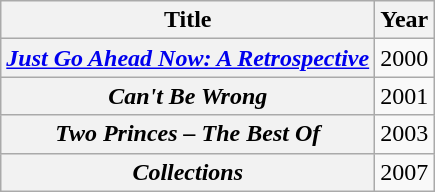<table class="wikitable plainrowheaders">
<tr>
<th>Title</th>
<th>Year</th>
</tr>
<tr>
<th scope="row"><em><a href='#'>Just Go Ahead Now: A Retrospective</a></em></th>
<td>2000</td>
</tr>
<tr>
<th scope="row"><em>Can't Be Wrong</em></th>
<td>2001</td>
</tr>
<tr>
<th scope="row"><em>Two Princes – The Best Of</em></th>
<td>2003</td>
</tr>
<tr>
<th scope="row"><em>Collections</em></th>
<td>2007</td>
</tr>
</table>
